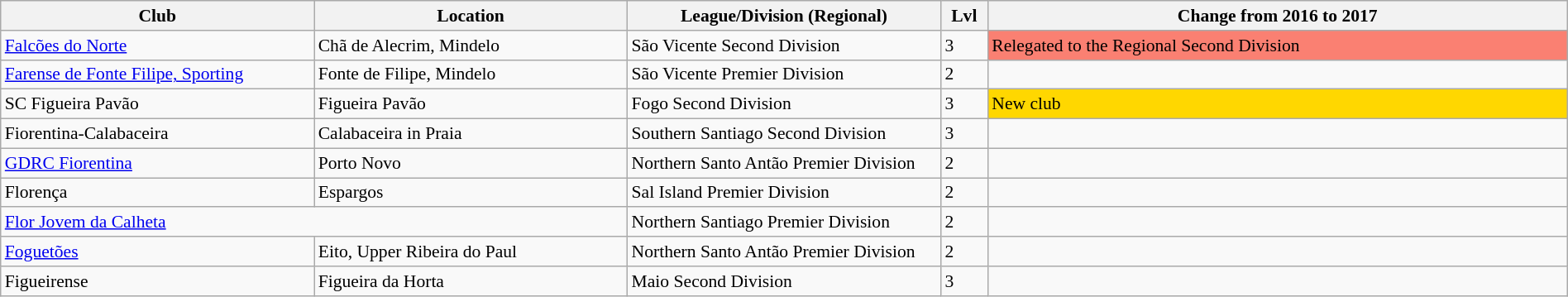<table class="wikitable sortable" width=100% style="font-size:90%">
<tr>
<th width=20%>Club</th>
<th width=20%>Location</th>
<th width=20%>League/Division (Regional)</th>
<th width=3%>Lvl</th>
<th width=37%>Change from 2016 to 2017</th>
</tr>
<tr>
<td><a href='#'>Falcões do Norte</a></td>
<td>Chã de Alecrim, Mindelo</td>
<td>São Vicente Second Division</td>
<td>3</td>
<td style="background:salmon">Relegated to the Regional Second Division</td>
</tr>
<tr>
<td><a href='#'>Farense de Fonte Filipe, Sporting</a></td>
<td>Fonte de Filipe, Mindelo</td>
<td>São Vicente Premier Division</td>
<td>2</td>
<td></td>
</tr>
<tr>
<td>SC Figueira Pavão</td>
<td>Figueira Pavão</td>
<td>Fogo Second Division</td>
<td>3</td>
<td bgcolor=gold>New club</td>
</tr>
<tr>
<td>Fiorentina-Calabaceira</td>
<td>Calabaceira in Praia</td>
<td>Southern Santiago Second Division</td>
<td>3</td>
<td></td>
</tr>
<tr>
<td><a href='#'>GDRC Fiorentina</a></td>
<td>Porto Novo</td>
<td>Northern Santo Antão Premier Division</td>
<td>2</td>
<td></td>
</tr>
<tr>
<td>Florença</td>
<td>Espargos</td>
<td>Sal Island Premier Division</td>
<td>2</td>
<td></td>
</tr>
<tr>
<td colspan="2"><a href='#'>Flor Jovem da Calheta</a></td>
<td>Northern Santiago Premier Division</td>
<td>2</td>
<td></td>
</tr>
<tr>
<td><a href='#'>Foguetões</a></td>
<td>Eito, Upper Ribeira do Paul</td>
<td>Northern Santo Antão Premier Division</td>
<td>2</td>
<td></td>
</tr>
<tr>
<td>Figueirense</td>
<td>Figueira da Horta</td>
<td>Maio Second Division</td>
<td>3</td>
<td></td>
</tr>
</table>
